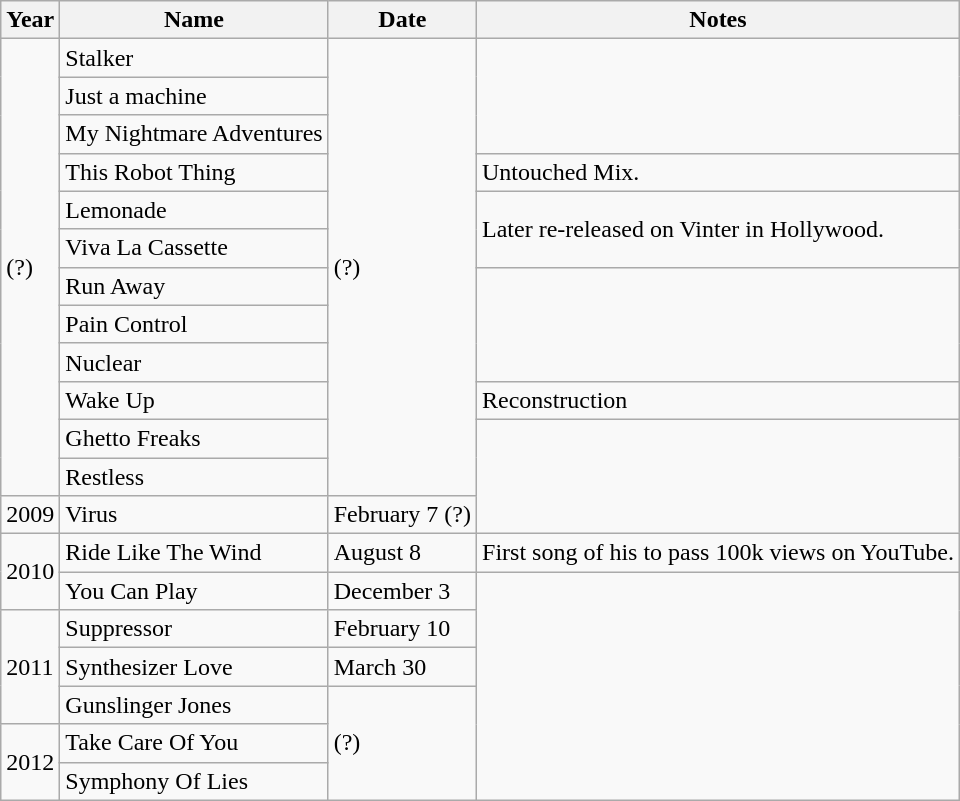<table class="wikitable">
<tr>
<th>Year</th>
<th>Name</th>
<th>Date</th>
<th>Notes</th>
</tr>
<tr>
<td rowspan="12">(?)</td>
<td>Stalker</td>
<td rowspan="12">(?)</td>
</tr>
<tr>
<td>Just a machine</td>
</tr>
<tr>
<td>My Nightmare Adventures</td>
</tr>
<tr>
<td>This Robot Thing</td>
<td>Untouched Mix.</td>
</tr>
<tr>
<td>Lemonade</td>
<td rowspan="2">Later re-released on Vinter in Hollywood.</td>
</tr>
<tr>
<td>Viva La Cassette</td>
</tr>
<tr>
<td>Run Away</td>
</tr>
<tr>
<td>Pain Control</td>
</tr>
<tr>
<td>Nuclear</td>
</tr>
<tr>
<td>Wake Up</td>
<td>Reconstruction</td>
</tr>
<tr>
<td>Ghetto Freaks</td>
</tr>
<tr>
<td>Restless</td>
</tr>
<tr>
<td>2009</td>
<td>Virus</td>
<td>February 7 (?)</td>
</tr>
<tr>
<td rowspan="2">2010</td>
<td>Ride Like The Wind</td>
<td>August 8</td>
<td>First song of his to pass 100k views on YouTube.</td>
</tr>
<tr>
<td>You Can Play</td>
<td>December 3</td>
</tr>
<tr>
<td rowspan="3">2011</td>
<td>Suppressor</td>
<td>February 10</td>
</tr>
<tr>
<td>Synthesizer Love</td>
<td>March 30</td>
</tr>
<tr>
<td>Gunslinger Jones</td>
<td rowspan="3">(?)</td>
</tr>
<tr>
<td rowspan="2">2012</td>
<td>Take Care Of You</td>
</tr>
<tr>
<td>Symphony Of Lies</td>
</tr>
</table>
